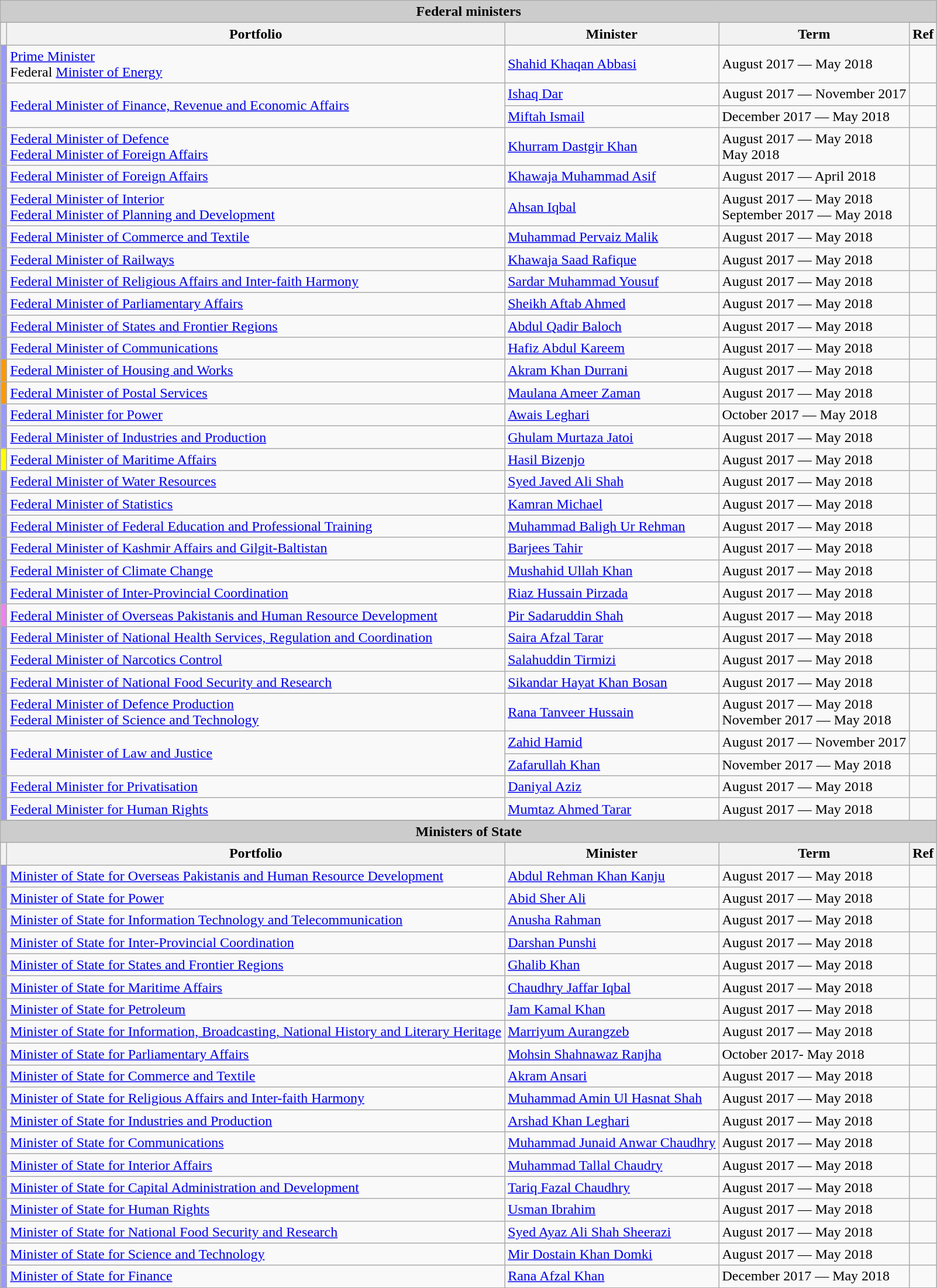<table class="wikitable">
<tr>
<td style="text-align: center; background:#cccccc;" colspan="5"><strong>Federal ministers</strong></td>
</tr>
<tr>
<th></th>
<th>Portfolio</th>
<th>Minister</th>
<th>Term</th>
<th>Ref</th>
</tr>
<tr>
<td align=center style="background-color: #9999FF"></td>
<td><a href='#'>Prime Minister</a><br>Federal <a href='#'>Minister of Energy</a></td>
<td><a href='#'>Shahid Khaqan Abbasi</a></td>
<td>August 2017 — May 2018</td>
<td></td>
</tr>
<tr>
<td rowspan=2 align=center style="background-color: #9999FF"></td>
<td rowspan=2><a href='#'>Federal Minister of Finance, Revenue and Economic Affairs</a></td>
<td><a href='#'>Ishaq Dar</a></td>
<td>August 2017 — November 2017</td>
<td></td>
</tr>
<tr>
<td><a href='#'>Miftah Ismail</a></td>
<td>December 2017 — May 2018</td>
<td></td>
</tr>
<tr>
<td align=center style="background-color: #9999FF"></td>
<td><a href='#'>Federal Minister of Defence</a><br><a href='#'>Federal Minister of Foreign Affairs</a></td>
<td><a href='#'>Khurram Dastgir Khan</a></td>
<td>August 2017 — May 2018<br>May 2018</td>
<td></td>
</tr>
<tr>
<td align=center style="background-color: #9999FF"></td>
<td><a href='#'>Federal Minister of Foreign Affairs</a></td>
<td><a href='#'>Khawaja Muhammad Asif</a></td>
<td>August 2017 — April 2018</td>
<td></td>
</tr>
<tr>
<td align=center style="background-color: #9999FF"></td>
<td><a href='#'>Federal Minister of Interior</a> <br> <a href='#'>Federal Minister of Planning and Development</a></td>
<td><a href='#'>Ahsan Iqbal</a></td>
<td>August 2017 — May 2018 <br> September 2017 — May 2018</td>
<td></td>
</tr>
<tr>
<td align=center style="background-color: #9999FF"></td>
<td><a href='#'>Federal Minister of Commerce and Textile</a></td>
<td><a href='#'>Muhammad Pervaiz Malik</a></td>
<td>August 2017 — May 2018</td>
<td></td>
</tr>
<tr>
<td align=center style="background-color: #9999FF"></td>
<td><a href='#'>Federal Minister of Railways</a></td>
<td><a href='#'>Khawaja Saad Rafique</a></td>
<td>August 2017 — May 2018</td>
<td></td>
</tr>
<tr>
<td align=center style="background-color: #9999FF"></td>
<td><a href='#'>Federal Minister of Religious Affairs and Inter-faith Harmony</a></td>
<td><a href='#'>Sardar Muhammad Yousuf</a></td>
<td>August 2017 — May 2018</td>
<td></td>
</tr>
<tr>
<td align=center style="background-color: #9999FF"></td>
<td><a href='#'>Federal Minister of Parliamentary Affairs</a></td>
<td><a href='#'>Sheikh Aftab Ahmed</a></td>
<td>August 2017 — May 2018</td>
<td></td>
</tr>
<tr>
<td align=center style="background-color: #9999FF"></td>
<td><a href='#'>Federal Minister of States and Frontier Regions</a></td>
<td><a href='#'>Abdul Qadir Baloch</a></td>
<td>August 2017 — May 2018</td>
<td></td>
</tr>
<tr>
<td align=center style="background-color: #9999FF"></td>
<td><a href='#'>Federal Minister of Communications</a></td>
<td><a href='#'>Hafiz Abdul Kareem</a></td>
<td>August 2017 — May 2018</td>
<td></td>
</tr>
<tr>
<td align=center style="background-color: #FF9900"></td>
<td><a href='#'>Federal Minister of Housing and Works</a></td>
<td><a href='#'>Akram Khan Durrani</a></td>
<td>August 2017 — May 2018</td>
<td></td>
</tr>
<tr>
<td align=center style="background-color: #FF9900"></td>
<td><a href='#'>Federal Minister of Postal Services</a></td>
<td><a href='#'>Maulana Ameer Zaman</a></td>
<td>August 2017 — May 2018</td>
<td></td>
</tr>
<tr>
<td align=center style="background-color: #9999FF"></td>
<td><a href='#'>Federal Minister for Power</a></td>
<td><a href='#'>Awais Leghari</a></td>
<td>October 2017 — May 2018</td>
<td></td>
</tr>
<tr>
<td align=center style="background-color: #9999FF"></td>
<td><a href='#'>Federal Minister of Industries and Production</a></td>
<td><a href='#'>Ghulam Murtaza Jatoi</a></td>
<td>August 2017 — May 2018</td>
<td></td>
</tr>
<tr>
<td align=center style="background-color: Yellow"></td>
<td><a href='#'>Federal Minister of Maritime Affairs</a></td>
<td><a href='#'>Hasil Bizenjo</a></td>
<td>August 2017 — May 2018</td>
<td></td>
</tr>
<tr>
<td align=center style="background-color: #9999FF"></td>
<td><a href='#'>Federal Minister of Water Resources</a></td>
<td><a href='#'>Syed Javed Ali Shah</a></td>
<td>August 2017 — May 2018</td>
<td></td>
</tr>
<tr>
<td align=center style="background-color: #9999FF"></td>
<td><a href='#'>Federal Minister of Statistics</a></td>
<td><a href='#'>Kamran Michael</a></td>
<td>August 2017 — May 2018</td>
<td></td>
</tr>
<tr>
<td align=center style="background-color: #9999FF"></td>
<td><a href='#'>Federal Minister of Federal Education and Professional Training</a></td>
<td><a href='#'>Muhammad Baligh Ur Rehman</a></td>
<td>August 2017 — May 2018</td>
<td></td>
</tr>
<tr>
<td align=center style="background-color: #9999FF"></td>
<td><a href='#'>Federal Minister of Kashmir Affairs and Gilgit-Baltistan</a></td>
<td><a href='#'>Barjees Tahir</a></td>
<td>August 2017 — May 2018</td>
<td></td>
</tr>
<tr>
<td align=center style="background-color: #9999FF"></td>
<td><a href='#'>Federal Minister of Climate Change</a></td>
<td><a href='#'>Mushahid Ullah Khan</a></td>
<td>August 2017 — May 2018</td>
<td></td>
</tr>
<tr>
<td align=center style="background-color: #9999FF"></td>
<td><a href='#'>Federal Minister of Inter-Provincial Coordination</a></td>
<td><a href='#'>Riaz Hussain Pirzada</a></td>
<td>August 2017 — May 2018</td>
<td></td>
</tr>
<tr>
<td align=center style="background-color: Violet"></td>
<td><a href='#'>Federal Minister of Overseas Pakistanis and Human Resource Development</a></td>
<td><a href='#'>Pir Sadaruddin Shah</a></td>
<td>August 2017 — May 2018</td>
<td></td>
</tr>
<tr>
<td align=center style="background-color: #9999FF"></td>
<td><a href='#'>Federal Minister of National Health Services, Regulation and Coordination</a></td>
<td><a href='#'>Saira Afzal Tarar</a></td>
<td>August 2017 — May 2018</td>
<td></td>
</tr>
<tr>
<td align=center style="background-color: #9999FF"></td>
<td><a href='#'>Federal Minister of Narcotics Control</a></td>
<td><a href='#'>Salahuddin Tirmizi</a></td>
<td>August 2017 — May 2018</td>
<td></td>
</tr>
<tr>
<td align=center style="background-color: #9999FF"></td>
<td><a href='#'>Federal Minister of National Food Security and Research</a></td>
<td><a href='#'>Sikandar Hayat Khan Bosan</a></td>
<td>August 2017 — May 2018</td>
<td></td>
</tr>
<tr>
<td align=center style="background-color: #9999FF"></td>
<td><a href='#'>Federal Minister of Defence Production</a> <br> <a href='#'>Federal Minister of Science and Technology</a></td>
<td><a href='#'>Rana Tanveer Hussain</a></td>
<td>August 2017 — May 2018<br> November 2017 — May 2018</td>
<td></td>
</tr>
<tr>
<td rowspan=2 align=center style="background-color: #9999FF"></td>
<td rowspan=2><a href='#'>Federal Minister of Law and Justice</a></td>
<td><a href='#'>Zahid Hamid</a></td>
<td>August 2017 — November 2017</td>
<td></td>
</tr>
<tr>
<td><a href='#'>Zafarullah Khan</a></td>
<td>November 2017 — May 2018</td>
<td></td>
</tr>
<tr>
<td align=center style="background-color: #9999FF"></td>
<td><a href='#'>Federal Minister for Privatisation</a></td>
<td><a href='#'>Daniyal Aziz</a></td>
<td>August 2017 — May 2018</td>
<td></td>
</tr>
<tr>
<td align=center style="background-color: #9999FF"></td>
<td><a href='#'>Federal Minister for Human Rights</a></td>
<td><a href='#'>Mumtaz Ahmed Tarar</a></td>
<td>August 2017 — May 2018</td>
<td></td>
</tr>
<tr>
</tr>
<tr bgcolor="C0C0E0">
</tr>
<tr>
<td style="text-align: center; background:#cccccc;" colspan="5"><strong>Ministers of State</strong></td>
</tr>
<tr>
<th></th>
<th>Portfolio</th>
<th>Minister</th>
<th>Term</th>
<th>Ref</th>
</tr>
<tr>
<td align=center style="background-color: #9999FF"></td>
<td><a href='#'>Minister of State for Overseas Pakistanis and Human Resource Development</a></td>
<td><a href='#'>Abdul Rehman Khan Kanju</a></td>
<td>August 2017 — May 2018</td>
<td></td>
</tr>
<tr>
<td align=center style="background-color: #9999FF"></td>
<td><a href='#'>Minister of State for Power</a></td>
<td><a href='#'>Abid Sher Ali</a></td>
<td>August 2017 — May 2018</td>
<td></td>
</tr>
<tr>
<td align=center style="background-color: #9999FF"></td>
<td><a href='#'>Minister of State for Information Technology and Telecommunication</a></td>
<td><a href='#'>Anusha Rahman</a></td>
<td>August 2017 — May 2018</td>
<td></td>
</tr>
<tr>
<td align=center style="background-color: #9999FF"></td>
<td><a href='#'>Minister of State for Inter-Provincial Coordination</a></td>
<td><a href='#'>Darshan Punshi</a></td>
<td>August 2017 — May 2018</td>
<td></td>
</tr>
<tr>
<td align=center style="background-color: #9999FF"></td>
<td><a href='#'>Minister of State for States and Frontier Regions</a></td>
<td><a href='#'>Ghalib Khan</a></td>
<td>August 2017 — May 2018</td>
<td></td>
</tr>
<tr>
<td align=center style="background-color: #9999FF"></td>
<td><a href='#'>Minister of State for Maritime Affairs</a></td>
<td><a href='#'>Chaudhry Jaffar Iqbal</a></td>
<td>August 2017 — May 2018</td>
<td></td>
</tr>
<tr>
<td align=center style="background-color: #9999FF"></td>
<td><a href='#'>Minister of State for Petroleum</a></td>
<td><a href='#'>Jam Kamal Khan</a></td>
<td>August 2017 — May 2018</td>
<td></td>
</tr>
<tr>
<td align=center style="background-color: #9999FF"></td>
<td><a href='#'>Minister of State for Information, Broadcasting, National History and Literary Heritage</a></td>
<td><a href='#'>Marriyum Aurangzeb</a></td>
<td>August 2017 — May 2018</td>
<td></td>
</tr>
<tr>
<td align=center style="background-color: #9999FF"></td>
<td><a href='#'>Minister of State for Parliamentary Affairs</a></td>
<td><a href='#'>Mohsin Shahnawaz Ranjha</a></td>
<td>October 2017- May 2018</td>
<td></td>
</tr>
<tr>
<td align=center style="background-color: #9999FF"></td>
<td><a href='#'>Minister of State for Commerce and Textile</a></td>
<td><a href='#'>Akram Ansari</a></td>
<td>August 2017 — May 2018</td>
<td></td>
</tr>
<tr>
<td align=center style="background-color: #9999FF"></td>
<td><a href='#'>Minister of State for Religious Affairs and Inter-faith Harmony</a></td>
<td><a href='#'>Muhammad Amin Ul Hasnat Shah</a></td>
<td>August 2017 — May 2018</td>
<td></td>
</tr>
<tr>
<td align=center style="background-color: #9999FF"></td>
<td><a href='#'>Minister of State for Industries and Production</a></td>
<td><a href='#'>Arshad Khan Leghari</a></td>
<td>August 2017 — May 2018</td>
<td></td>
</tr>
<tr>
<td align=center style="background-color: #9999FF"></td>
<td><a href='#'>Minister of State for Communications</a></td>
<td><a href='#'>Muhammad Junaid Anwar Chaudhry</a></td>
<td>August 2017 — May 2018</td>
<td></td>
</tr>
<tr>
<td align=center style="background-color: #9999FF"></td>
<td><a href='#'>Minister of State for Interior Affairs</a></td>
<td><a href='#'>Muhammad Tallal Chaudry</a></td>
<td>August 2017 — May 2018</td>
<td></td>
</tr>
<tr>
<td align=center style="background-color: #9999FF"></td>
<td><a href='#'>Minister of State for Capital Administration and Development</a></td>
<td><a href='#'>Tariq Fazal Chaudhry</a></td>
<td>August 2017 — May 2018</td>
<td></td>
</tr>
<tr>
<td align=center style="background-color: #9999FF"></td>
<td><a href='#'>Minister of State for Human Rights</a></td>
<td><a href='#'>Usman Ibrahim</a></td>
<td>August 2017 — May 2018</td>
<td></td>
</tr>
<tr>
<td align=center style="background-color: #9999FF"></td>
<td><a href='#'>Minister of State for National Food Security and Research</a></td>
<td><a href='#'>Syed Ayaz Ali Shah Sheerazi</a></td>
<td>August 2017 — May 2018</td>
<td></td>
</tr>
<tr>
<td align=center style="background-color: #9999FF"></td>
<td><a href='#'>Minister of State for Science and Technology</a></td>
<td><a href='#'>Mir Dostain Khan Domki</a></td>
<td>August 2017 — May 2018</td>
<td></td>
</tr>
<tr>
<td align=center style="background-color: #9999FF"></td>
<td><a href='#'>Minister of State for Finance</a></td>
<td><a href='#'>Rana Afzal Khan</a></td>
<td>December 2017 — May 2018</td>
<td></td>
</tr>
</table>
